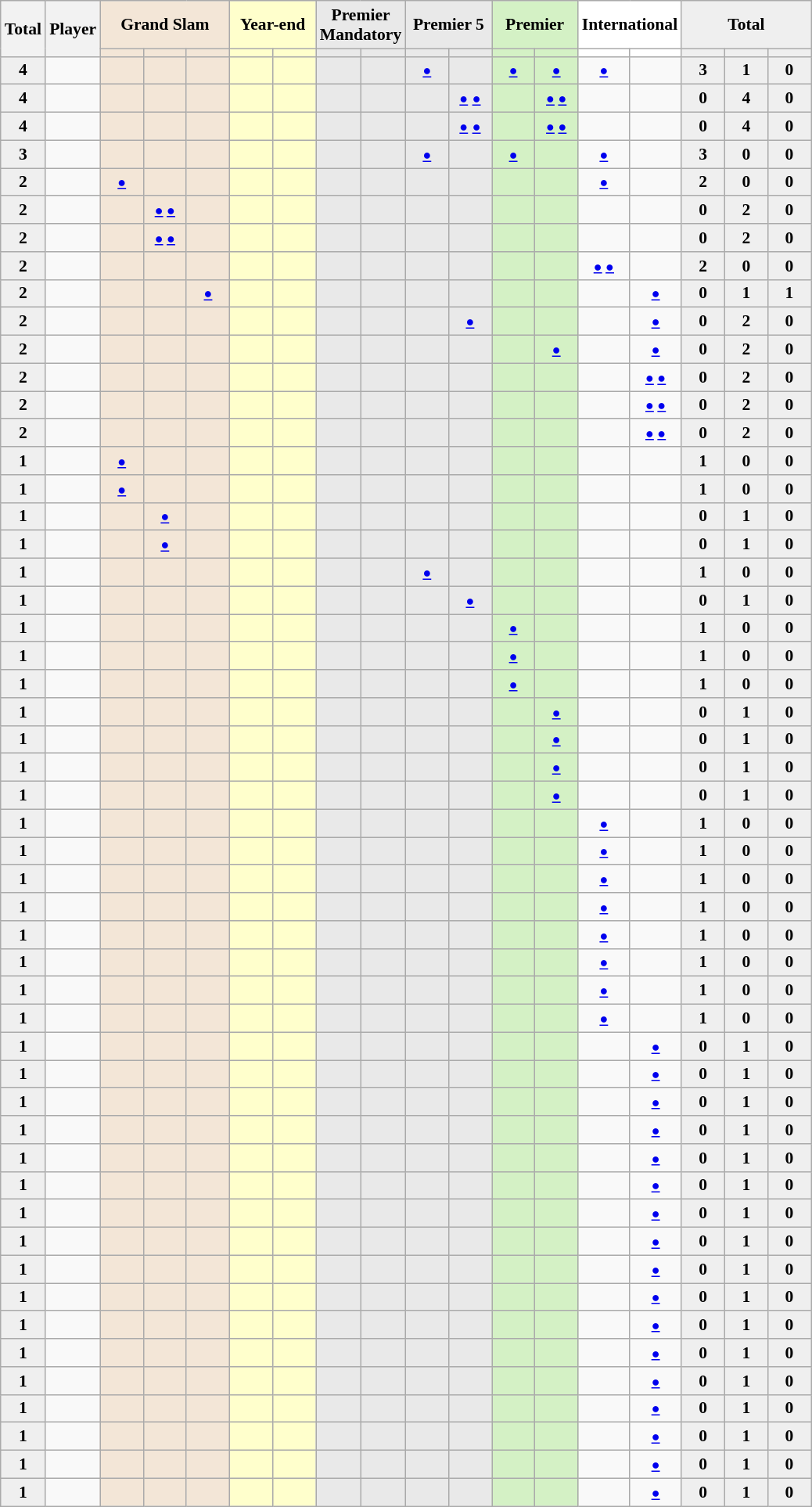<table class="sortable wikitable nowrap" style="font-size:90%">
<tr>
<th rowspan=2>Total</th>
<th rowspan=2>Player</th>
<th style="background-color:#f3e6d7;" colspan="3">Grand Slam</th>
<th style="background-color:#ffc;" colspan="2">Year-end</th>
<th style="background-color:#e9e9e9;" colspan="2">Premier Mandatory</th>
<th style="background-color:#e9e9e9;" colspan="2">Premier 5</th>
<th style="background-color:#d4f1c5;" colspan="2">Premier</th>
<th style="background-color:#fff;" colspan="2">International</th>
<th style="background-color:#efefef;" colspan="3">Total</th>
</tr>
<tr>
<th style="width:30px; background-color:#f3e6d7;"></th>
<th style="width:30px; background-color:#f3e6d7;"></th>
<th style="width:30px; background-color:#f3e6d7;"></th>
<th style="width:30px; background-color:#ffc;"></th>
<th style="width:30px; background-color:#ffc;"></th>
<th style="width:30px; background-color:#e9e9e9;"></th>
<th style="width:30px; background-color:#e9e9e9;"></th>
<th style="width:30px; background-color:#e9e9e9;"></th>
<th style="width:30px; background-color:#e9e9e9;"></th>
<th style="width:30px; background-color:#d4f1c5;"></th>
<th style="width:30px; background-color:#d4f1c5;"></th>
<th style="width:30px; background-color:#fff;"></th>
<th style="width:30px; background-color:#fff;"></th>
<th style="width:30px; background-color:#efefef;"></th>
<th style="width:30px; background-color:#efefef;"></th>
<th style="width:30px; background-color:#efefef;"></th>
</tr>
<tr align=center>
<td style="background:#efefef;"><strong>4</strong></td>
<td align=left></td>
<td style="background:#F3E6D7;"></td>
<td style="background:#F3E6D7;"></td>
<td style="background:#F3E6D7;"></td>
<td style="background:#ffc;"></td>
<td style="background:#ffc;"></td>
<td style="background:#e9e9e9;"></td>
<td style="background:#e9e9e9;"></td>
<td style="background:#E9E9E9;"><small><a href='#'>●</a></small></td>
<td style="background:#E9E9E9;"></td>
<td style="background:#D4F1C5;"><small><a href='#'>●</a></small></td>
<td style="background:#D4F1C5;"><small><a href='#'>●</a></small></td>
<td><small><a href='#'>●</a></small></td>
<td></td>
<td style="background:#efefef;"><strong>3</strong></td>
<td style="background:#efefef;"><strong>1</strong></td>
<td style="background:#efefef;"><strong>0</strong></td>
</tr>
<tr align=center>
<td style="background:#efefef;"><strong>4</strong></td>
<td align=left></td>
<td style="background:#F3E6D7;"></td>
<td style="background:#F3E6D7;"></td>
<td style="background:#F3E6D7;"></td>
<td style="background:#ffc;"></td>
<td style="background:#ffc;"></td>
<td style="background:#e9e9e9;"></td>
<td style="background:#e9e9e9;"></td>
<td style="background:#E9E9E9;"></td>
<td style="background:#E9E9E9;"><small><a href='#'>●</a></small> <small><a href='#'>●</a></small></td>
<td style="background:#D4F1C5;"></td>
<td style="background:#D4F1C5;"><small><a href='#'>●</a> <a href='#'>●</a></small></td>
<td></td>
<td></td>
<td style="background:#efefef;"><strong>0</strong></td>
<td style="background:#efefef;"><strong>4</strong></td>
<td style="background:#efefef;"><strong>0</strong></td>
</tr>
<tr align=center>
<td style="background:#efefef;"><strong>4</strong></td>
<td align=left></td>
<td style="background:#F3E6D7;"></td>
<td style="background:#F3E6D7;"></td>
<td style="background:#F3E6D7;"></td>
<td style="background:#ffc;"></td>
<td style="background:#ffc;"></td>
<td style="background:#e9e9e9;"></td>
<td style="background:#e9e9e9;"></td>
<td style="background:#E9E9E9;"></td>
<td style="background:#E9E9E9;"><small><a href='#'>●</a></small> <small><a href='#'>●</a></small></td>
<td style="background:#D4F1C5;"></td>
<td style="background:#D4F1C5;"><small><a href='#'>●</a> <a href='#'>●</a></small></td>
<td></td>
<td></td>
<td style="background:#efefef;"><strong>0</strong></td>
<td style="background:#efefef;"><strong>4</strong></td>
<td style="background:#efefef;"><strong>0</strong></td>
</tr>
<tr align=center>
<td style="background:#efefef;"><strong>3</strong></td>
<td align=left></td>
<td style="background:#F3E6D7;"></td>
<td style="background:#F3E6D7;"></td>
<td style="background:#F3E6D7;"></td>
<td style="background:#ffc;"></td>
<td style="background:#ffc;"></td>
<td style="background:#e9e9e9;"></td>
<td style="background:#e9e9e9;"></td>
<td style="background:#E9E9E9;"><small><a href='#'>●</a></small></td>
<td style="background:#E9E9E9;"></td>
<td style="background:#D4F1C5;"><small><a href='#'>●</a></small></td>
<td style="background:#D4F1C5;"></td>
<td><small><a href='#'>●</a></small></td>
<td></td>
<td style="background:#efefef;"><strong>3</strong></td>
<td style="background:#efefef;"><strong>0</strong></td>
<td style="background:#efefef;"><strong>0</strong></td>
</tr>
<tr align=center>
<td style="background:#efefef;"><strong>2</strong></td>
<td align=left></td>
<td style="background:#F3E6D7;"><small><a href='#'>●</a></small></td>
<td style="background:#F3E6D7;"></td>
<td style="background:#F3E6D7;"></td>
<td style="background:#ffc;"></td>
<td style="background:#ffc;"></td>
<td style="background:#e9e9e9;"></td>
<td style="background:#e9e9e9;"></td>
<td style="background:#E9E9E9;"></td>
<td style="background:#E9E9E9;"></td>
<td style="background:#D4F1C5;"></td>
<td style="background:#D4F1C5;"></td>
<td><small><a href='#'>●</a></small></td>
<td></td>
<td style="background:#efefef;"><strong>2</strong></td>
<td style="background:#efefef;"><strong>0</strong></td>
<td style="background:#efefef;"><strong>0</strong></td>
</tr>
<tr align=center>
<td style="background:#efefef;"><strong>2</strong></td>
<td align=left></td>
<td style="background:#F3E6D7;"></td>
<td style="background:#F3E6D7;"><small><a href='#'>●</a> <a href='#'>●</a></small></td>
<td style="background:#F3E6D7;"></td>
<td style="background:#ffc;"></td>
<td style="background:#ffc;"></td>
<td style="background:#e9e9e9;"></td>
<td style="background:#e9e9e9;"></td>
<td style="background:#E9E9E9;"></td>
<td style="background:#E9E9E9;"></td>
<td style="background:#D4F1C5;"></td>
<td style="background:#D4F1C5;"></td>
<td></td>
<td></td>
<td style="background:#efefef;"><strong>0</strong></td>
<td style="background:#efefef;"><strong>2</strong></td>
<td style="background:#efefef;"><strong>0</strong></td>
</tr>
<tr align=center>
<td style="background:#efefef;"><strong>2</strong></td>
<td align=left></td>
<td style="background:#F3E6D7;"></td>
<td style="background:#F3E6D7;"><small><a href='#'>●</a> <a href='#'>●</a></small></td>
<td style="background:#F3E6D7;"></td>
<td style="background:#ffc;"></td>
<td style="background:#ffc;"></td>
<td style="background:#e9e9e9;"></td>
<td style="background:#e9e9e9;"></td>
<td style="background:#E9E9E9;"></td>
<td style="background:#E9E9E9;"></td>
<td style="background:#D4F1C5;"></td>
<td style="background:#D4F1C5;"></td>
<td></td>
<td></td>
<td style="background:#efefef;"><strong>0</strong></td>
<td style="background:#efefef;"><strong>2</strong></td>
<td style="background:#efefef;"><strong>0</strong></td>
</tr>
<tr align=center>
<td style="background:#efefef;"><strong>2</strong></td>
<td align=left></td>
<td style="background:#F3E6D7;"></td>
<td style="background:#F3E6D7;"></td>
<td style="background:#F3E6D7;"></td>
<td style="background:#ffc;"></td>
<td style="background:#ffc;"></td>
<td style="background:#e9e9e9;"></td>
<td style="background:#e9e9e9;"></td>
<td style="background:#E9E9E9;"></td>
<td style="background:#E9E9E9;"></td>
<td style="background:#D4F1C5;"></td>
<td style="background:#D4F1C5;"></td>
<td> <small><a href='#'>●</a> <a href='#'>●</a></small></td>
<td></td>
<td style="background:#efefef;"><strong>2</strong></td>
<td style="background:#efefef;"><strong>0</strong></td>
<td style="background:#efefef;"><strong>0</strong></td>
</tr>
<tr align=center>
<td style="background:#efefef;"><strong>2</strong></td>
<td align=left></td>
<td style="background:#F3E6D7;"></td>
<td style="background:#F3E6D7;"></td>
<td style="background:#F3E6D7;"><small><a href='#'>●</a></small></td>
<td style="background:#ffc;"></td>
<td style="background:#ffc;"></td>
<td style="background:#e9e9e9;"></td>
<td style="background:#e9e9e9;"></td>
<td style="background:#E9E9E9;"></td>
<td style="background:#E9E9E9;"></td>
<td style="background:#D4F1C5;"></td>
<td style="background:#D4F1C5;"></td>
<td></td>
<td><small><a href='#'>●</a></small></td>
<td style="background:#efefef;"><strong>0</strong></td>
<td style="background:#efefef;"><strong>1</strong></td>
<td style="background:#efefef;"><strong>1</strong></td>
</tr>
<tr align=center>
<td style="background:#efefef;"><strong>2</strong></td>
<td align=left></td>
<td style="background:#F3E6D7;"></td>
<td style="background:#F3E6D7;"></td>
<td style="background:#F3E6D7;"></td>
<td style="background:#ffc;"></td>
<td style="background:#ffc;"></td>
<td style="background:#e9e9e9;"></td>
<td style="background:#e9e9e9;"></td>
<td style="background:#E9E9E9;"></td>
<td style="background:#E9E9E9;"><small><a href='#'>●</a></small></td>
<td style="background:#D4F1C5;"></td>
<td style="background:#D4F1C5;"></td>
<td></td>
<td><small><a href='#'>●</a></small></td>
<td style="background:#efefef;"><strong>0</strong></td>
<td style="background:#efefef;"><strong>2</strong></td>
<td style="background:#efefef;"><strong>0</strong></td>
</tr>
<tr align=center>
<td style="background:#efefef;"><strong>2</strong></td>
<td align=left></td>
<td style="background:#F3E6D7;"></td>
<td style="background:#F3E6D7;"></td>
<td style="background:#F3E6D7;"></td>
<td style="background:#ffc;"></td>
<td style="background:#ffc;"></td>
<td style="background:#e9e9e9;"></td>
<td style="background:#e9e9e9;"></td>
<td style="background:#E9E9E9;"></td>
<td style="background:#E9E9E9;"></td>
<td style="background:#D4F1C5;"></td>
<td style="background:#D4F1C5;"><small><a href='#'>●</a></small></td>
<td></td>
<td><small><a href='#'>●</a></small></td>
<td style="background:#efefef;"><strong>0</strong></td>
<td style="background:#efefef;"><strong>2</strong></td>
<td style="background:#efefef;"><strong>0</strong></td>
</tr>
<tr align=center>
<td style="background:#efefef;"><strong>2</strong></td>
<td align=left></td>
<td style="background:#F3E6D7;"></td>
<td style="background:#F3E6D7;"></td>
<td style="background:#F3E6D7;"></td>
<td style="background:#ffc;"></td>
<td style="background:#ffc;"></td>
<td style="background:#e9e9e9;"></td>
<td style="background:#e9e9e9;"></td>
<td style="background:#E9E9E9;"></td>
<td style="background:#E9E9E9;"></td>
<td style="background:#D4F1C5;"></td>
<td style="background:#D4F1C5;"></td>
<td></td>
<td><small><a href='#'>●</a> <a href='#'>●</a></small></td>
<td style="background:#efefef;"><strong>0</strong></td>
<td style="background:#efefef;"><strong>2</strong></td>
<td style="background:#efefef;"><strong>0</strong></td>
</tr>
<tr align=center>
<td style="background:#efefef;"><strong>2</strong></td>
<td align=left></td>
<td style="background:#F3E6D7;"></td>
<td style="background:#F3E6D7;"></td>
<td style="background:#F3E6D7;"></td>
<td style="background:#ffc;"></td>
<td style="background:#ffc;"></td>
<td style="background:#e9e9e9;"></td>
<td style="background:#e9e9e9;"></td>
<td style="background:#E9E9E9;"></td>
<td style="background:#E9E9E9;"></td>
<td style="background:#D4F1C5;"></td>
<td style="background:#D4F1C5;"></td>
<td></td>
<td><small><a href='#'>●</a> <a href='#'>●</a> </small></td>
<td style="background:#efefef;"><strong>0</strong></td>
<td style="background:#efefef;"><strong>2</strong></td>
<td style="background:#efefef;"><strong>0</strong></td>
</tr>
<tr align=center>
<td style="background:#efefef;"><strong>2</strong></td>
<td align=left></td>
<td style="background:#F3E6D7;"></td>
<td style="background:#F3E6D7;"></td>
<td style="background:#F3E6D7;"></td>
<td style="background:#ffc;"></td>
<td style="background:#ffc;"></td>
<td style="background:#e9e9e9;"></td>
<td style="background:#e9e9e9;"></td>
<td style="background:#E9E9E9;"></td>
<td style="background:#E9E9E9;"></td>
<td style="background:#D4F1C5;"></td>
<td style="background:#D4F1C5;"></td>
<td></td>
<td><small><a href='#'>●</a> <a href='#'>●</a> </small></td>
<td style="background:#efefef;"><strong>0</strong></td>
<td style="background:#efefef;"><strong>2</strong></td>
<td style="background:#efefef;"><strong>0</strong></td>
</tr>
<tr align=center>
<td style="background:#efefef;"><strong>1</strong></td>
<td align=left></td>
<td style="background:#F3E6D7;"><small><a href='#'>●</a></small></td>
<td style="background:#F3E6D7;"></td>
<td style="background:#F3E6D7;"></td>
<td style="background:#ffc;"></td>
<td style="background:#ffc;"></td>
<td style="background:#e9e9e9;"></td>
<td style="background:#e9e9e9;"></td>
<td style="background:#E9E9E9;"></td>
<td style="background:#E9E9E9;"></td>
<td style="background:#D4F1C5;"></td>
<td style="background:#D4F1C5;"></td>
<td></td>
<td></td>
<td style="background:#efefef;"><strong>1</strong></td>
<td style="background:#efefef;"><strong>0</strong></td>
<td style="background:#efefef;"><strong>0</strong></td>
</tr>
<tr align=center>
<td style="background:#efefef;"><strong>1</strong></td>
<td align=left></td>
<td style="background:#F3E6D7;"><small><a href='#'>●</a></small></td>
<td style="background:#F3E6D7;"></td>
<td style="background:#F3E6D7;"></td>
<td style="background:#ffc;"></td>
<td style="background:#ffc;"></td>
<td style="background:#e9e9e9;"></td>
<td style="background:#e9e9e9;"></td>
<td style="background:#E9E9E9;"></td>
<td style="background:#E9E9E9;"></td>
<td style="background:#D4F1C5;"></td>
<td style="background:#D4F1C5;"></td>
<td></td>
<td></td>
<td style="background:#efefef;"><strong>1</strong></td>
<td style="background:#efefef;"><strong>0</strong></td>
<td style="background:#efefef;"><strong>0</strong></td>
</tr>
<tr align=center>
<td style="background:#efefef;"><strong>1</strong></td>
<td align=left></td>
<td style="background:#F3E6D7;"></td>
<td style="background:#F3E6D7;"><small><a href='#'>●</a></small></td>
<td style="background:#F3E6D7;"></td>
<td style="background:#ffc;"></td>
<td style="background:#ffc;"></td>
<td style="background:#e9e9e9;"></td>
<td style="background:#e9e9e9;"></td>
<td style="background:#E9E9E9;"></td>
<td style="background:#E9E9E9;"></td>
<td style="background:#D4F1C5;"></td>
<td style="background:#D4F1C5;"></td>
<td></td>
<td></td>
<td style="background:#efefef;"><strong>0</strong></td>
<td style="background:#efefef;"><strong>1</strong></td>
<td style="background:#efefef;"><strong>0</strong></td>
</tr>
<tr align=center>
<td style="background:#efefef;"><strong>1</strong></td>
<td align=left></td>
<td style="background:#F3E6D7;"></td>
<td style="background:#F3E6D7;"><small><a href='#'>●</a></small></td>
<td style="background:#F3E6D7;"></td>
<td style="background:#ffc;"></td>
<td style="background:#ffc;"></td>
<td style="background:#e9e9e9;"></td>
<td style="background:#e9e9e9;"></td>
<td style="background:#E9E9E9;"></td>
<td style="background:#E9E9E9;"></td>
<td style="background:#D4F1C5;"></td>
<td style="background:#D4F1C5;"></td>
<td></td>
<td></td>
<td style="background:#efefef;"><strong>0</strong></td>
<td style="background:#efefef;"><strong>1</strong></td>
<td style="background:#efefef;"><strong>0</strong></td>
</tr>
<tr align=center>
<td style="background:#efefef;"><strong>1</strong></td>
<td align=left></td>
<td style="background:#F3E6D7;"></td>
<td style="background:#F3E6D7;"></td>
<td style="background:#F3E6D7;"></td>
<td style="background:#ffc;"></td>
<td style="background:#ffc;"></td>
<td style="background:#e9e9e9;"></td>
<td style="background:#e9e9e9;"></td>
<td style="background:#E9E9E9;"><small><a href='#'>●</a></small></td>
<td style="background:#E9E9E9;"></td>
<td style="background:#D4F1C5;"></td>
<td style="background:#D4F1C5;"></td>
<td></td>
<td></td>
<td style="background:#efefef;"><strong>1</strong></td>
<td style="background:#efefef;"><strong>0</strong></td>
<td style="background:#efefef;"><strong>0</strong></td>
</tr>
<tr align=center>
<td style="background:#efefef;"><strong>1</strong></td>
<td align=left></td>
<td style="background:#F3E6D7;"></td>
<td style="background:#F3E6D7;"></td>
<td style="background:#F3E6D7;"></td>
<td style="background:#ffc;"></td>
<td style="background:#ffc;"></td>
<td style="background:#e9e9e9;"></td>
<td style="background:#e9e9e9;"></td>
<td style="background:#E9E9E9;"></td>
<td style="background:#E9E9E9;"><small><a href='#'>●</a></small></td>
<td style="background:#D4F1C5;"></td>
<td style="background:#D4F1C5;"></td>
<td></td>
<td></td>
<td style="background:#efefef;"><strong>0</strong></td>
<td style="background:#efefef;"><strong>1</strong></td>
<td style="background:#efefef;"><strong>0</strong></td>
</tr>
<tr align=center>
<td style="background:#efefef;"><strong>1</strong></td>
<td align=left></td>
<td style="background:#F3E6D7;"></td>
<td style="background:#F3E6D7;"></td>
<td style="background:#F3E6D7;"></td>
<td style="background:#ffc;"></td>
<td style="background:#ffc;"></td>
<td style="background:#e9e9e9;"></td>
<td style="background:#e9e9e9;"></td>
<td style="background:#E9E9E9;"></td>
<td style="background:#E9E9E9;"></td>
<td style="background:#D4F1C5;"><small><a href='#'>●</a></small></td>
<td style="background:#D4F1C5;"></td>
<td></td>
<td></td>
<td style="background:#efefef;"><strong>1</strong></td>
<td style="background:#efefef;"><strong>0</strong></td>
<td style="background:#efefef;"><strong>0</strong></td>
</tr>
<tr align=center>
<td style="background:#efefef;"><strong>1</strong></td>
<td align=left></td>
<td style="background:#F3E6D7;"></td>
<td style="background:#F3E6D7;"></td>
<td style="background:#F3E6D7;"></td>
<td style="background:#ffc;"></td>
<td style="background:#ffc;"></td>
<td style="background:#e9e9e9;"></td>
<td style="background:#e9e9e9;"></td>
<td style="background:#E9E9E9;"></td>
<td style="background:#E9E9E9;"></td>
<td style="background:#D4F1C5;"><small><a href='#'>●</a></small></td>
<td style="background:#D4F1C5;"></td>
<td></td>
<td></td>
<td style="background:#efefef;"><strong>1</strong></td>
<td style="background:#efefef;"><strong>0</strong></td>
<td style="background:#efefef;"><strong>0</strong></td>
</tr>
<tr align=center>
<td style="background:#efefef;"><strong>1</strong></td>
<td align=left></td>
<td style="background:#F3E6D7;"></td>
<td style="background:#F3E6D7;"></td>
<td style="background:#F3E6D7;"></td>
<td style="background:#ffc;"></td>
<td style="background:#ffc;"></td>
<td style="background:#e9e9e9;"></td>
<td style="background:#e9e9e9;"></td>
<td style="background:#E9E9E9;"></td>
<td style="background:#E9E9E9;"></td>
<td style="background:#D4F1C5;"><small><a href='#'>●</a></small></td>
<td style="background:#D4F1C5;"></td>
<td></td>
<td></td>
<td style="background:#efefef;"><strong>1</strong></td>
<td style="background:#efefef;"><strong>0</strong></td>
<td style="background:#efefef;"><strong>0</strong></td>
</tr>
<tr align=center>
<td style="background:#efefef;"><strong>1</strong></td>
<td align=left></td>
<td style="background:#F3E6D7;"></td>
<td style="background:#F3E6D7;"></td>
<td style="background:#F3E6D7;"></td>
<td style="background:#ffc;"></td>
<td style="background:#ffc;"></td>
<td style="background:#e9e9e9;"></td>
<td style="background:#e9e9e9;"></td>
<td style="background:#E9E9E9;"></td>
<td style="background:#E9E9E9;"></td>
<td style="background:#D4F1C5;"></td>
<td style="background:#D4F1C5;"><small><a href='#'>●</a></small></td>
<td></td>
<td></td>
<td style="background:#efefef;"><strong>0</strong></td>
<td style="background:#efefef;"><strong>1</strong></td>
<td style="background:#efefef;"><strong>0</strong></td>
</tr>
<tr align=center>
<td style="background:#efefef;"><strong>1</strong></td>
<td align=left></td>
<td style="background:#F3E6D7;"></td>
<td style="background:#F3E6D7;"></td>
<td style="background:#F3E6D7;"></td>
<td style="background:#ffc;"></td>
<td style="background:#ffc;"></td>
<td style="background:#e9e9e9;"></td>
<td style="background:#e9e9e9;"></td>
<td style="background:#E9E9E9;"></td>
<td style="background:#E9E9E9;"></td>
<td style="background:#D4F1C5;"></td>
<td style="background:#D4F1C5;"><small><a href='#'>●</a></small></td>
<td></td>
<td></td>
<td style="background:#efefef;"><strong>0</strong></td>
<td style="background:#efefef;"><strong>1</strong></td>
<td style="background:#efefef;"><strong>0</strong></td>
</tr>
<tr align=center>
<td style="background:#efefef;"><strong>1</strong></td>
<td align=left></td>
<td style="background:#F3E6D7;"></td>
<td style="background:#F3E6D7;"></td>
<td style="background:#F3E6D7;"></td>
<td style="background:#ffc;"></td>
<td style="background:#ffc;"></td>
<td style="background:#e9e9e9;"></td>
<td style="background:#e9e9e9;"></td>
<td style="background:#E9E9E9;"></td>
<td style="background:#E9E9E9;"></td>
<td style="background:#D4F1C5;"></td>
<td style="background:#D4F1C5;"><small><a href='#'>●</a></small></td>
<td></td>
<td></td>
<td style="background:#efefef;"><strong>0</strong></td>
<td style="background:#efefef;"><strong>1</strong></td>
<td style="background:#efefef;"><strong>0</strong></td>
</tr>
<tr align=center>
<td style="background:#efefef;"><strong>1</strong></td>
<td align=left></td>
<td style="background:#F3E6D7;"></td>
<td style="background:#F3E6D7;"></td>
<td style="background:#F3E6D7;"></td>
<td style="background:#ffc;"></td>
<td style="background:#ffc;"></td>
<td style="background:#e9e9e9;"></td>
<td style="background:#e9e9e9;"></td>
<td style="background:#E9E9E9;"></td>
<td style="background:#E9E9E9;"></td>
<td style="background:#D4F1C5;"></td>
<td style="background:#D4F1C5;"><small><a href='#'>●</a></small></td>
<td></td>
<td></td>
<td style="background:#efefef;"><strong>0</strong></td>
<td style="background:#efefef;"><strong>1</strong></td>
<td style="background:#efefef;"><strong>0</strong></td>
</tr>
<tr align=center>
<td style="background:#efefef;"><strong>1</strong></td>
<td align=left></td>
<td style="background:#F3E6D7;"></td>
<td style="background:#F3E6D7;"></td>
<td style="background:#F3E6D7;"></td>
<td style="background:#ffc;"></td>
<td style="background:#ffc;"></td>
<td style="background:#e9e9e9;"></td>
<td style="background:#e9e9e9;"></td>
<td style="background:#E9E9E9;"></td>
<td style="background:#E9E9E9;"></td>
<td style="background:#D4F1C5;"></td>
<td style="background:#D4F1C5;"></td>
<td><small><a href='#'>●</a></small></td>
<td></td>
<td style="background:#efefef;"><strong>1</strong></td>
<td style="background:#efefef;"><strong>0</strong></td>
<td style="background:#efefef;"><strong>0</strong></td>
</tr>
<tr align=center>
<td style="background:#efefef;"><strong>1</strong></td>
<td align=left></td>
<td style="background:#F3E6D7;"></td>
<td style="background:#F3E6D7;"></td>
<td style="background:#F3E6D7;"></td>
<td style="background:#ffc;"></td>
<td style="background:#ffc;"></td>
<td style="background:#e9e9e9;"></td>
<td style="background:#e9e9e9;"></td>
<td style="background:#E9E9E9;"></td>
<td style="background:#E9E9E9;"></td>
<td style="background:#D4F1C5;"></td>
<td style="background:#D4F1C5;"></td>
<td><small><a href='#'>●</a></small></td>
<td></td>
<td style="background:#efefef;"><strong>1</strong></td>
<td style="background:#efefef;"><strong>0</strong></td>
<td style="background:#efefef;"><strong>0</strong></td>
</tr>
<tr align=center>
<td style="background:#efefef;"><strong>1</strong></td>
<td align=left></td>
<td style="background:#F3E6D7;"></td>
<td style="background:#F3E6D7;"></td>
<td style="background:#F3E6D7;"></td>
<td style="background:#ffc;"></td>
<td style="background:#ffc;"></td>
<td style="background:#e9e9e9;"></td>
<td style="background:#e9e9e9;"></td>
<td style="background:#E9E9E9;"></td>
<td style="background:#E9E9E9;"></td>
<td style="background:#D4F1C5;"></td>
<td style="background:#D4F1C5;"></td>
<td><small><a href='#'>●</a></small></td>
<td></td>
<td style="background:#efefef;"><strong>1</strong></td>
<td style="background:#efefef;"><strong>0</strong></td>
<td style="background:#efefef;"><strong>0</strong></td>
</tr>
<tr align=center>
<td style="background:#efefef;"><strong>1</strong></td>
<td align=left></td>
<td style="background:#F3E6D7;"></td>
<td style="background:#F3E6D7;"></td>
<td style="background:#F3E6D7;"></td>
<td style="background:#ffc;"></td>
<td style="background:#ffc;"></td>
<td style="background:#e9e9e9;"></td>
<td style="background:#e9e9e9;"></td>
<td style="background:#E9E9E9;"></td>
<td style="background:#E9E9E9;"></td>
<td style="background:#D4F1C5;"></td>
<td style="background:#D4F1C5;"></td>
<td><small><a href='#'>●</a></small></td>
<td></td>
<td style="background:#efefef;"><strong>1</strong></td>
<td style="background:#efefef;"><strong>0</strong></td>
<td style="background:#efefef;"><strong>0</strong></td>
</tr>
<tr align=center>
<td style="background:#efefef;"><strong>1</strong></td>
<td align=left></td>
<td style="background:#F3E6D7;"></td>
<td style="background:#F3E6D7;"></td>
<td style="background:#F3E6D7;"></td>
<td style="background:#ffc;"></td>
<td style="background:#ffc;"></td>
<td style="background:#e9e9e9;"></td>
<td style="background:#e9e9e9;"></td>
<td style="background:#E9E9E9;"></td>
<td style="background:#E9E9E9;"></td>
<td style="background:#D4F1C5;"></td>
<td style="background:#D4F1C5;"></td>
<td><small><a href='#'>●</a></small></td>
<td></td>
<td style="background:#efefef;"><strong>1</strong></td>
<td style="background:#efefef;"><strong>0</strong></td>
<td style="background:#efefef;"><strong>0</strong></td>
</tr>
<tr align=center>
<td style="background:#efefef;"><strong>1</strong></td>
<td align=left></td>
<td style="background:#F3E6D7;"></td>
<td style="background:#F3E6D7;"></td>
<td style="background:#F3E6D7;"></td>
<td style="background:#ffc;"></td>
<td style="background:#ffc;"></td>
<td style="background:#e9e9e9;"></td>
<td style="background:#e9e9e9;"></td>
<td style="background:#E9E9E9;"></td>
<td style="background:#E9E9E9;"></td>
<td style="background:#D4F1C5;"></td>
<td style="background:#D4F1C5;"></td>
<td><small><a href='#'>●</a></small></td>
<td></td>
<td style="background:#efefef;"><strong>1</strong></td>
<td style="background:#efefef;"><strong>0</strong></td>
<td style="background:#efefef;"><strong>0</strong></td>
</tr>
<tr align=center>
<td style="background:#efefef;"><strong>1</strong></td>
<td align=left></td>
<td style="background:#F3E6D7;"></td>
<td style="background:#F3E6D7;"></td>
<td style="background:#F3E6D7;"></td>
<td style="background:#ffc;"></td>
<td style="background:#ffc;"></td>
<td style="background:#e9e9e9;"></td>
<td style="background:#e9e9e9;"></td>
<td style="background:#E9E9E9;"></td>
<td style="background:#E9E9E9;"></td>
<td style="background:#D4F1C5;"></td>
<td style="background:#D4F1C5;"></td>
<td><small><a href='#'>●</a></small></td>
<td></td>
<td style="background:#efefef;"><strong>1</strong></td>
<td style="background:#efefef;"><strong>0</strong></td>
<td style="background:#efefef;"><strong>0</strong></td>
</tr>
<tr align=center>
<td style="background:#efefef;"><strong>1</strong></td>
<td align=left></td>
<td style="background:#F3E6D7;"></td>
<td style="background:#F3E6D7;"></td>
<td style="background:#F3E6D7;"></td>
<td style="background:#ffc;"></td>
<td style="background:#ffc;"></td>
<td style="background:#e9e9e9;"></td>
<td style="background:#e9e9e9;"></td>
<td style="background:#E9E9E9;"></td>
<td style="background:#E9E9E9;"></td>
<td style="background:#D4F1C5;"></td>
<td style="background:#D4F1C5;"></td>
<td><small><a href='#'>●</a></small></td>
<td></td>
<td style="background:#efefef;"><strong>1</strong></td>
<td style="background:#efefef;"><strong>0</strong></td>
<td style="background:#efefef;"><strong>0</strong></td>
</tr>
<tr align=center>
<td style="background:#efefef;"><strong>1</strong></td>
<td align=left></td>
<td style="background:#F3E6D7;"></td>
<td style="background:#F3E6D7;"></td>
<td style="background:#F3E6D7;"></td>
<td style="background:#ffc;"></td>
<td style="background:#ffc;"></td>
<td style="background:#e9e9e9;"></td>
<td style="background:#e9e9e9;"></td>
<td style="background:#E9E9E9;"></td>
<td style="background:#E9E9E9;"></td>
<td style="background:#D4F1C5;"></td>
<td style="background:#D4F1C5;"></td>
<td></td>
<td><small><a href='#'>●</a></small></td>
<td style="background:#efefef;"><strong>0</strong></td>
<td style="background:#efefef;"><strong>1</strong></td>
<td style="background:#efefef;"><strong>0</strong></td>
</tr>
<tr align=center>
<td style="background:#efefef;"><strong>1</strong></td>
<td align=left></td>
<td style="background:#F3E6D7;"></td>
<td style="background:#F3E6D7;"></td>
<td style="background:#F3E6D7;"></td>
<td style="background:#ffc;"></td>
<td style="background:#ffc;"></td>
<td style="background:#e9e9e9;"></td>
<td style="background:#e9e9e9;"></td>
<td style="background:#E9E9E9;"></td>
<td style="background:#E9E9E9;"></td>
<td style="background:#D4F1C5;"></td>
<td style="background:#D4F1C5;"></td>
<td></td>
<td><small><a href='#'>●</a></small></td>
<td style="background:#efefef;"><strong>0</strong></td>
<td style="background:#efefef;"><strong>1</strong></td>
<td style="background:#efefef;"><strong>0</strong></td>
</tr>
<tr align=center>
<td style="background:#efefef;"><strong>1</strong></td>
<td align=left></td>
<td style="background:#F3E6D7;"></td>
<td style="background:#F3E6D7;"></td>
<td style="background:#F3E6D7;"></td>
<td style="background:#ffc;"></td>
<td style="background:#ffc;"></td>
<td style="background:#e9e9e9;"></td>
<td style="background:#e9e9e9;"></td>
<td style="background:#E9E9E9;"></td>
<td style="background:#E9E9E9;"></td>
<td style="background:#D4F1C5;"></td>
<td style="background:#D4F1C5;"></td>
<td></td>
<td><small><a href='#'>●</a></small></td>
<td style="background:#efefef;"><strong>0</strong></td>
<td style="background:#efefef;"><strong>1</strong></td>
<td style="background:#efefef;"><strong>0</strong></td>
</tr>
<tr align=center>
<td style="background:#efefef;"><strong>1</strong></td>
<td align=left></td>
<td style="background:#F3E6D7;"></td>
<td style="background:#F3E6D7;"></td>
<td style="background:#F3E6D7;"></td>
<td style="background:#ffc;"></td>
<td style="background:#ffc;"></td>
<td style="background:#e9e9e9;"></td>
<td style="background:#e9e9e9;"></td>
<td style="background:#E9E9E9;"></td>
<td style="background:#E9E9E9;"></td>
<td style="background:#D4F1C5;"></td>
<td style="background:#D4F1C5;"></td>
<td></td>
<td><small><a href='#'>●</a></small></td>
<td style="background:#efefef;"><strong>0</strong></td>
<td style="background:#efefef;"><strong>1</strong></td>
<td style="background:#efefef;"><strong>0</strong></td>
</tr>
<tr align=center>
<td style="background:#efefef;"><strong>1</strong></td>
<td align=left></td>
<td style="background:#F3E6D7;"></td>
<td style="background:#F3E6D7;"></td>
<td style="background:#F3E6D7;"></td>
<td style="background:#ffc;"></td>
<td style="background:#ffc;"></td>
<td style="background:#e9e9e9;"></td>
<td style="background:#e9e9e9;"></td>
<td style="background:#E9E9E9;"></td>
<td style="background:#E9E9E9;"></td>
<td style="background:#D4F1C5;"></td>
<td style="background:#D4F1C5;"></td>
<td></td>
<td><small><a href='#'>●</a></small></td>
<td style="background:#efefef;"><strong>0</strong></td>
<td style="background:#efefef;"><strong>1</strong></td>
<td style="background:#efefef;"><strong>0</strong></td>
</tr>
<tr align=center>
<td style="background:#efefef;"><strong>1</strong></td>
<td align=left></td>
<td style="background:#F3E6D7;"></td>
<td style="background:#F3E6D7;"></td>
<td style="background:#F3E6D7;"></td>
<td style="background:#ffc;"></td>
<td style="background:#ffc;"></td>
<td style="background:#e9e9e9;"></td>
<td style="background:#e9e9e9;"></td>
<td style="background:#E9E9E9;"></td>
<td style="background:#E9E9E9;"></td>
<td style="background:#D4F1C5;"></td>
<td style="background:#D4F1C5;"></td>
<td></td>
<td><small><a href='#'>●</a></small></td>
<td style="background:#efefef;"><strong>0</strong></td>
<td style="background:#efefef;"><strong>1</strong></td>
<td style="background:#efefef;"><strong>0</strong></td>
</tr>
<tr align=center>
<td style="background:#efefef;"><strong>1</strong></td>
<td align=left></td>
<td style="background:#F3E6D7;"></td>
<td style="background:#F3E6D7;"></td>
<td style="background:#F3E6D7;"></td>
<td style="background:#ffc;"></td>
<td style="background:#ffc;"></td>
<td style="background:#e9e9e9;"></td>
<td style="background:#e9e9e9;"></td>
<td style="background:#E9E9E9;"></td>
<td style="background:#E9E9E9;"></td>
<td style="background:#D4F1C5;"></td>
<td style="background:#D4F1C5;"></td>
<td></td>
<td><small><a href='#'>●</a></small></td>
<td style="background:#efefef;"><strong>0</strong></td>
<td style="background:#efefef;"><strong>1</strong></td>
<td style="background:#efefef;"><strong>0</strong></td>
</tr>
<tr align=center>
<td style="background:#efefef;"><strong>1</strong></td>
<td align=left></td>
<td style="background:#F3E6D7;"></td>
<td style="background:#F3E6D7;"></td>
<td style="background:#F3E6D7;"></td>
<td style="background:#ffc;"></td>
<td style="background:#ffc;"></td>
<td style="background:#e9e9e9;"></td>
<td style="background:#e9e9e9;"></td>
<td style="background:#E9E9E9;"></td>
<td style="background:#E9E9E9;"></td>
<td style="background:#D4F1C5;"></td>
<td style="background:#D4F1C5;"></td>
<td></td>
<td><small><a href='#'>●</a></small></td>
<td style="background:#efefef;"><strong>0</strong></td>
<td style="background:#efefef;"><strong>1</strong></td>
<td style="background:#efefef;"><strong>0</strong></td>
</tr>
<tr align=center>
<td style="background:#efefef;"><strong>1</strong></td>
<td align=left></td>
<td style="background:#F3E6D7;"></td>
<td style="background:#F3E6D7;"></td>
<td style="background:#F3E6D7;"></td>
<td style="background:#ffc;"></td>
<td style="background:#ffc;"></td>
<td style="background:#e9e9e9;"></td>
<td style="background:#e9e9e9;"></td>
<td style="background:#E9E9E9;"></td>
<td style="background:#E9E9E9;"></td>
<td style="background:#D4F1C5;"></td>
<td style="background:#D4F1C5;"></td>
<td></td>
<td><small><a href='#'>●</a></small></td>
<td style="background:#efefef;"><strong>0</strong></td>
<td style="background:#efefef;"><strong>1</strong></td>
<td style="background:#efefef;"><strong>0</strong></td>
</tr>
<tr align=center>
<td style="background:#efefef;"><strong>1</strong></td>
<td align=left></td>
<td style="background:#F3E6D7;"></td>
<td style="background:#F3E6D7;"></td>
<td style="background:#F3E6D7;"></td>
<td style="background:#ffc;"></td>
<td style="background:#ffc;"></td>
<td style="background:#e9e9e9;"></td>
<td style="background:#e9e9e9;"></td>
<td style="background:#E9E9E9;"></td>
<td style="background:#E9E9E9;"></td>
<td style="background:#D4F1C5;"></td>
<td style="background:#D4F1C5;"></td>
<td></td>
<td><small><a href='#'>●</a></small></td>
<td style="background:#efefef;"><strong>0</strong></td>
<td style="background:#efefef;"><strong>1</strong></td>
<td style="background:#efefef;"><strong>0</strong></td>
</tr>
<tr align=center>
<td style="background:#efefef;"><strong>1</strong></td>
<td align=left></td>
<td style="background:#F3E6D7;"></td>
<td style="background:#F3E6D7;"></td>
<td style="background:#F3E6D7;"></td>
<td style="background:#ffc;"></td>
<td style="background:#ffc;"></td>
<td style="background:#e9e9e9;"></td>
<td style="background:#e9e9e9;"></td>
<td style="background:#E9E9E9;"></td>
<td style="background:#E9E9E9;"></td>
<td style="background:#D4F1C5;"></td>
<td style="background:#D4F1C5;"></td>
<td></td>
<td><small><a href='#'>●</a></small></td>
<td style="background:#efefef;"><strong>0</strong></td>
<td style="background:#efefef;"><strong>1</strong></td>
<td style="background:#efefef;"><strong>0</strong></td>
</tr>
<tr align=center>
<td style="background:#efefef;"><strong>1</strong></td>
<td align=left></td>
<td style="background:#F3E6D7;"></td>
<td style="background:#F3E6D7;"></td>
<td style="background:#F3E6D7;"></td>
<td style="background:#ffc;"></td>
<td style="background:#ffc;"></td>
<td style="background:#e9e9e9;"></td>
<td style="background:#e9e9e9;"></td>
<td style="background:#E9E9E9;"></td>
<td style="background:#E9E9E9;"></td>
<td style="background:#D4F1C5;"></td>
<td style="background:#D4F1C5;"></td>
<td></td>
<td><small><a href='#'>●</a></small></td>
<td style="background:#efefef;"><strong>0</strong></td>
<td style="background:#efefef;"><strong>1</strong></td>
<td style="background:#efefef;"><strong>0</strong></td>
</tr>
<tr align=center>
<td style="background:#efefef;"><strong>1</strong></td>
<td align=left></td>
<td style="background:#F3E6D7;"></td>
<td style="background:#F3E6D7;"></td>
<td style="background:#F3E6D7;"></td>
<td style="background:#ffc;"></td>
<td style="background:#ffc;"></td>
<td style="background:#e9e9e9;"></td>
<td style="background:#e9e9e9;"></td>
<td style="background:#E9E9E9;"></td>
<td style="background:#E9E9E9;"></td>
<td style="background:#D4F1C5;"></td>
<td style="background:#D4F1C5;"></td>
<td></td>
<td><small><a href='#'>●</a></small></td>
<td style="background:#efefef;"><strong>0</strong></td>
<td style="background:#efefef;"><strong>1</strong></td>
<td style="background:#efefef;"><strong>0</strong></td>
</tr>
<tr align=center>
<td style="background:#efefef;"><strong>1</strong></td>
<td align=left></td>
<td style="background:#F3E6D7;"></td>
<td style="background:#F3E6D7;"></td>
<td style="background:#F3E6D7;"></td>
<td style="background:#ffc;"></td>
<td style="background:#ffc;"></td>
<td style="background:#e9e9e9;"></td>
<td style="background:#e9e9e9;"></td>
<td style="background:#E9E9E9;"></td>
<td style="background:#E9E9E9;"></td>
<td style="background:#D4F1C5;"></td>
<td style="background:#D4F1C5;"></td>
<td></td>
<td><small><a href='#'>●</a></small></td>
<td style="background:#efefef;"><strong>0</strong></td>
<td style="background:#efefef;"><strong>1</strong></td>
<td style="background:#efefef;"><strong>0</strong></td>
</tr>
<tr align=center>
<td style="background:#efefef;"><strong>1</strong></td>
<td align=left></td>
<td style="background:#F3E6D7;"></td>
<td style="background:#F3E6D7;"></td>
<td style="background:#F3E6D7;"></td>
<td style="background:#ffc;"></td>
<td style="background:#ffc;"></td>
<td style="background:#e9e9e9;"></td>
<td style="background:#e9e9e9;"></td>
<td style="background:#E9E9E9;"></td>
<td style="background:#E9E9E9;"></td>
<td style="background:#D4F1C5;"></td>
<td style="background:#D4F1C5;"></td>
<td></td>
<td><small><a href='#'>●</a></small></td>
<td style="background:#efefef;"><strong>0</strong></td>
<td style="background:#efefef;"><strong>1</strong></td>
<td style="background:#efefef;"><strong>0</strong></td>
</tr>
<tr align=center>
<td style="background:#efefef;"><strong>1</strong></td>
<td align=left></td>
<td style="background:#F3E6D7;"></td>
<td style="background:#F3E6D7;"></td>
<td style="background:#F3E6D7;"></td>
<td style="background:#ffc;"></td>
<td style="background:#ffc;"></td>
<td style="background:#e9e9e9;"></td>
<td style="background:#e9e9e9;"></td>
<td style="background:#E9E9E9;"></td>
<td style="background:#E9E9E9;"></td>
<td style="background:#D4F1C5;"></td>
<td style="background:#D4F1C5;"></td>
<td></td>
<td><small><a href='#'>●</a></small></td>
<td style="background:#efefef;"><strong>0</strong></td>
<td style="background:#efefef;"><strong>1</strong></td>
<td style="background:#efefef;"><strong>0</strong></td>
</tr>
<tr align=center>
<td style="background:#efefef;"><strong>1</strong></td>
<td align=left></td>
<td style="background:#F3E6D7;"></td>
<td style="background:#F3E6D7;"></td>
<td style="background:#F3E6D7;"></td>
<td style="background:#ffc;"></td>
<td style="background:#ffc;"></td>
<td style="background:#e9e9e9;"></td>
<td style="background:#e9e9e9;"></td>
<td style="background:#E9E9E9;"></td>
<td style="background:#E9E9E9;"></td>
<td style="background:#D4F1C5;"></td>
<td style="background:#D4F1C5;"></td>
<td></td>
<td><small><a href='#'>●</a></small></td>
<td style="background:#efefef;"><strong>0</strong></td>
<td style="background:#efefef;"><strong>1</strong></td>
<td style="background:#efefef;"><strong>0</strong></td>
</tr>
</table>
